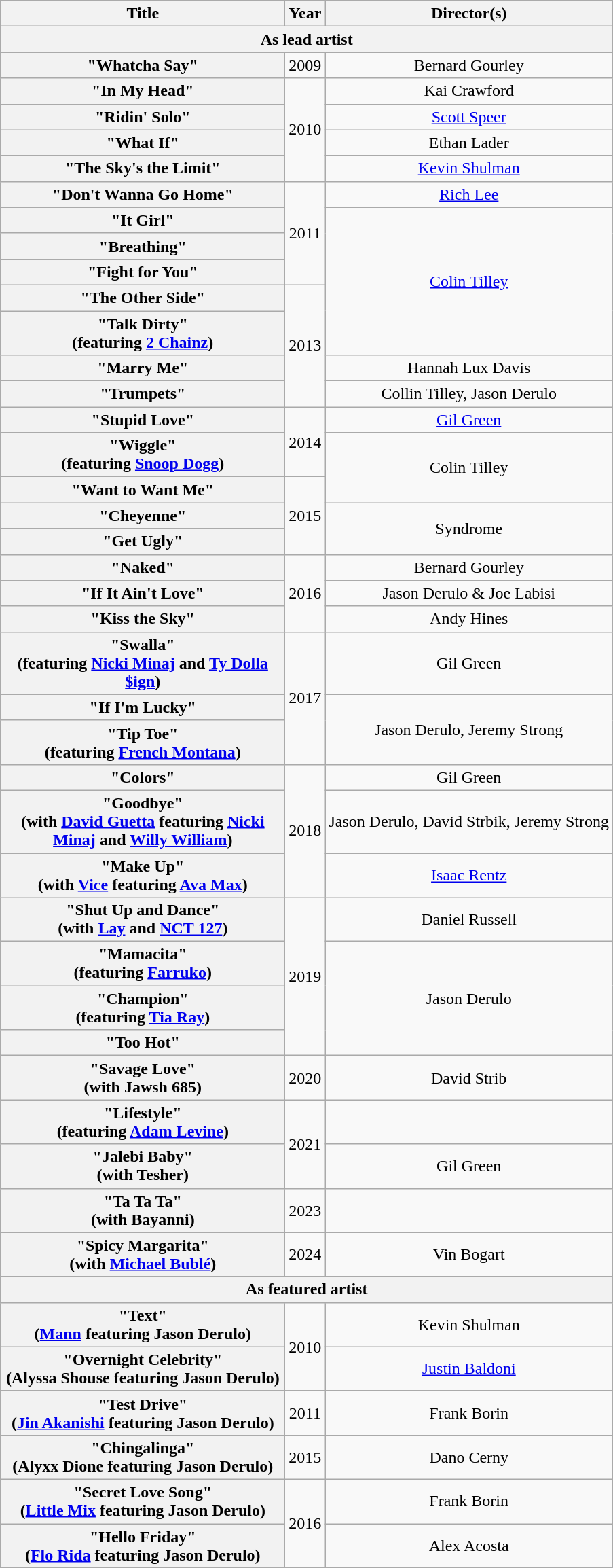<table class="wikitable plainrowheaders" style="text-align:center;">
<tr>
<th scope="col" style="width:17em;">Title</th>
<th scope="col" style="width:1em;">Year</th>
<th scope="col">Director(s)</th>
</tr>
<tr>
<th scope="col" colspan="3">As lead artist</th>
</tr>
<tr>
<th scope="row">"Whatcha Say"</th>
<td>2009</td>
<td>Bernard Gourley</td>
</tr>
<tr>
<th scope="row">"In My Head"</th>
<td rowspan="4">2010</td>
<td>Kai Crawford</td>
</tr>
<tr>
<th scope="row">"Ridin' Solo"</th>
<td><a href='#'>Scott Speer</a></td>
</tr>
<tr>
<th scope="row">"What If"</th>
<td>Ethan Lader</td>
</tr>
<tr>
<th scope="row">"The Sky's the Limit"</th>
<td><a href='#'>Kevin Shulman</a></td>
</tr>
<tr>
<th scope="row">"Don't Wanna Go Home"</th>
<td rowspan="4">2011</td>
<td><a href='#'>Rich Lee</a></td>
</tr>
<tr>
<th scope="row">"It Girl"</th>
<td rowspan="5"><a href='#'>Colin Tilley</a></td>
</tr>
<tr>
<th scope="row">"Breathing"</th>
</tr>
<tr>
<th scope="row">"Fight for You"</th>
</tr>
<tr>
<th scope="row">"The Other Side"</th>
<td rowspan="4">2013</td>
</tr>
<tr>
<th scope="row">"Talk Dirty"<br><span>(featuring <a href='#'>2 Chainz</a>)</span></th>
</tr>
<tr>
<th scope="row">"Marry Me"</th>
<td>Hannah Lux Davis</td>
</tr>
<tr>
<th scope="row">"Trumpets"</th>
<td>Collin Tilley, Jason Derulo</td>
</tr>
<tr>
<th scope="row">"Stupid Love"</th>
<td rowspan="2">2014</td>
<td><a href='#'>Gil Green</a></td>
</tr>
<tr>
<th scope="row">"Wiggle"<br><span>(featuring <a href='#'>Snoop Dogg</a>)</span></th>
<td rowspan="2">Colin Tilley</td>
</tr>
<tr>
<th scope="row">"Want to Want Me"</th>
<td rowspan="3">2015</td>
</tr>
<tr>
<th scope="row">"Cheyenne"</th>
<td rowspan="2">Syndrome</td>
</tr>
<tr>
<th scope="row">"Get Ugly"</th>
</tr>
<tr>
<th scope="row">"Naked"</th>
<td rowspan="3">2016</td>
<td>Bernard Gourley</td>
</tr>
<tr>
<th scope="row">"If It Ain't Love"</th>
<td>Jason Derulo & Joe Labisi</td>
</tr>
<tr>
<th scope="row">"Kiss the Sky"</th>
<td>Andy Hines</td>
</tr>
<tr>
<th scope="row">"Swalla"<br><span>(featuring <a href='#'>Nicki Minaj</a> and <a href='#'>Ty Dolla $ign</a>)</span></th>
<td rowspan="3">2017</td>
<td>Gil Green</td>
</tr>
<tr>
<th scope="row">"If I'm Lucky"</th>
<td rowspan="2">Jason Derulo, Jeremy Strong</td>
</tr>
<tr>
<th scope="row">"Tip Toe"<br><span>(featuring <a href='#'>French Montana</a>)</span></th>
</tr>
<tr>
<th scope="row">"Colors"</th>
<td rowspan="3">2018</td>
<td>Gil Green</td>
</tr>
<tr>
<th scope="row">"Goodbye"<br><span>(with <a href='#'>David Guetta</a> featuring <a href='#'>Nicki Minaj</a> and <a href='#'>Willy William</a>)</span></th>
<td>Jason Derulo, David Strbik, Jeremy Strong</td>
</tr>
<tr>
<th scope="row">"Make Up"<br><span>(with <a href='#'>Vice</a> featuring <a href='#'>Ava Max</a>)</span></th>
<td><a href='#'>Isaac Rentz</a></td>
</tr>
<tr>
<th scope="row">"Shut Up and Dance"<br><span>(with <a href='#'>Lay</a> and <a href='#'>NCT 127</a>)</span></th>
<td rowspan="4">2019</td>
<td>Daniel Russell</td>
</tr>
<tr>
<th scope="row">"Mamacita"<br><span>(featuring <a href='#'>Farruko</a>)</span></th>
<td rowspan="3">Jason Derulo</td>
</tr>
<tr>
<th scope="row">"Champion"<br><span>(featuring <a href='#'>Tia Ray</a>)</span></th>
</tr>
<tr>
<th scope="row">"Too Hot"</th>
</tr>
<tr>
<th scope="row">"Savage Love"<br><span>(with Jawsh 685)</span></th>
<td>2020</td>
<td>David Strib</td>
</tr>
<tr>
<th scope="row">"Lifestyle"<br><span>(featuring <a href='#'>Adam Levine</a>)</span></th>
<td rowspan="2">2021</td>
<td></td>
</tr>
<tr>
<th scope="row">"Jalebi Baby"<br><span>(with Tesher)</span></th>
<td>Gil Green</td>
</tr>
<tr>
<th scope="row">"Ta Ta Ta"<br><span>(with Bayanni)</span></th>
<td>2023</td>
<td></td>
</tr>
<tr>
<th scope="row">"Spicy Margarita"<br><span>(with <a href='#'>Michael Bublé</a>)</span></th>
<td>2024</td>
<td>Vin Bogart</td>
</tr>
<tr>
<th scope="col" colspan="3">As featured artist</th>
</tr>
<tr>
<th scope="row">"Text"<br><span>(<a href='#'>Mann</a> featuring Jason Derulo)</span></th>
<td rowspan="2">2010</td>
<td>Kevin Shulman</td>
</tr>
<tr>
<th scope="row">"Overnight Celebrity" <br><span>(Alyssa Shouse featuring Jason Derulo)</span></th>
<td><a href='#'>Justin Baldoni</a></td>
</tr>
<tr>
<th scope="row">"Test Drive"<br><span>(<a href='#'>Jin Akanishi</a> featuring Jason Derulo)</span></th>
<td>2011</td>
<td>Frank Borin</td>
</tr>
<tr>
<th scope="row">"Chingalinga"<br><span>(Alyxx Dione featuring Jason Derulo)</span></th>
<td>2015</td>
<td>Dano Cerny</td>
</tr>
<tr>
<th scope="row">"Secret Love Song"<br><span>(<a href='#'>Little Mix</a> featuring Jason Derulo)</span></th>
<td rowspan="2">2016</td>
<td>Frank Borin</td>
</tr>
<tr>
<th scope="row">"Hello Friday"<br><span>(<a href='#'>Flo Rida</a> featuring Jason Derulo)</span></th>
<td>Alex Acosta</td>
</tr>
</table>
